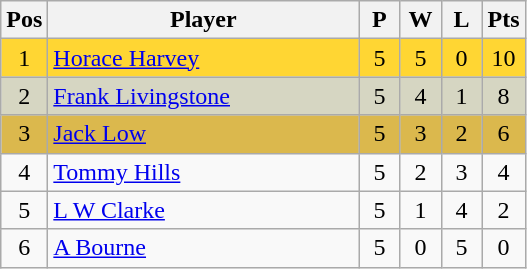<table class="wikitable" style="font-size: 100%">
<tr>
<th width=20>Pos</th>
<th width=200>Player</th>
<th width=20>P</th>
<th width=20>W</th>
<th width=20>L</th>
<th width=20>Pts</th>
</tr>
<tr align=center style="background: #FFD633;">
<td>1</td>
<td align="left">  <a href='#'>Horace Harvey</a></td>
<td>5</td>
<td>5</td>
<td>0</td>
<td>10</td>
</tr>
<tr align=center style="background: #D6D6C2;">
<td>2</td>
<td align="left"> <a href='#'>Frank Livingstone</a></td>
<td>5</td>
<td>4</td>
<td>1</td>
<td>8</td>
</tr>
<tr align=center style="background: #DBB84D;">
<td>3</td>
<td align="left"> <a href='#'>Jack Low</a></td>
<td>5</td>
<td>3</td>
<td>2</td>
<td>6</td>
</tr>
<tr align=center>
<td>4</td>
<td align="left"> <a href='#'>Tommy Hills</a></td>
<td>5</td>
<td>2</td>
<td>3</td>
<td>4</td>
</tr>
<tr align=center>
<td>5</td>
<td align="left"> <a href='#'>L W Clarke</a></td>
<td>5</td>
<td>1</td>
<td>4</td>
<td>2</td>
</tr>
<tr align=center>
<td>6</td>
<td align="left"> <a href='#'>A Bourne</a></td>
<td>5</td>
<td>0</td>
<td>5</td>
<td>0</td>
</tr>
</table>
